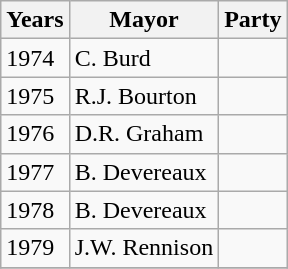<table class="wikitable mw-collapsible">
<tr>
<th>Years</th>
<th>Mayor</th>
<th colspan=2>Party</th>
</tr>
<tr>
<td>1974</td>
<td>C. Burd</td>
<td></td>
</tr>
<tr>
<td>1975</td>
<td>R.J. Bourton</td>
<td></td>
</tr>
<tr>
<td>1976</td>
<td>D.R. Graham</td>
<td></td>
</tr>
<tr>
<td>1977</td>
<td>B. Devereaux</td>
<td></td>
</tr>
<tr>
<td>1978</td>
<td>B. Devereaux</td>
<td></td>
</tr>
<tr>
<td>1979</td>
<td>J.W. Rennison</td>
<td></td>
</tr>
<tr>
</tr>
</table>
